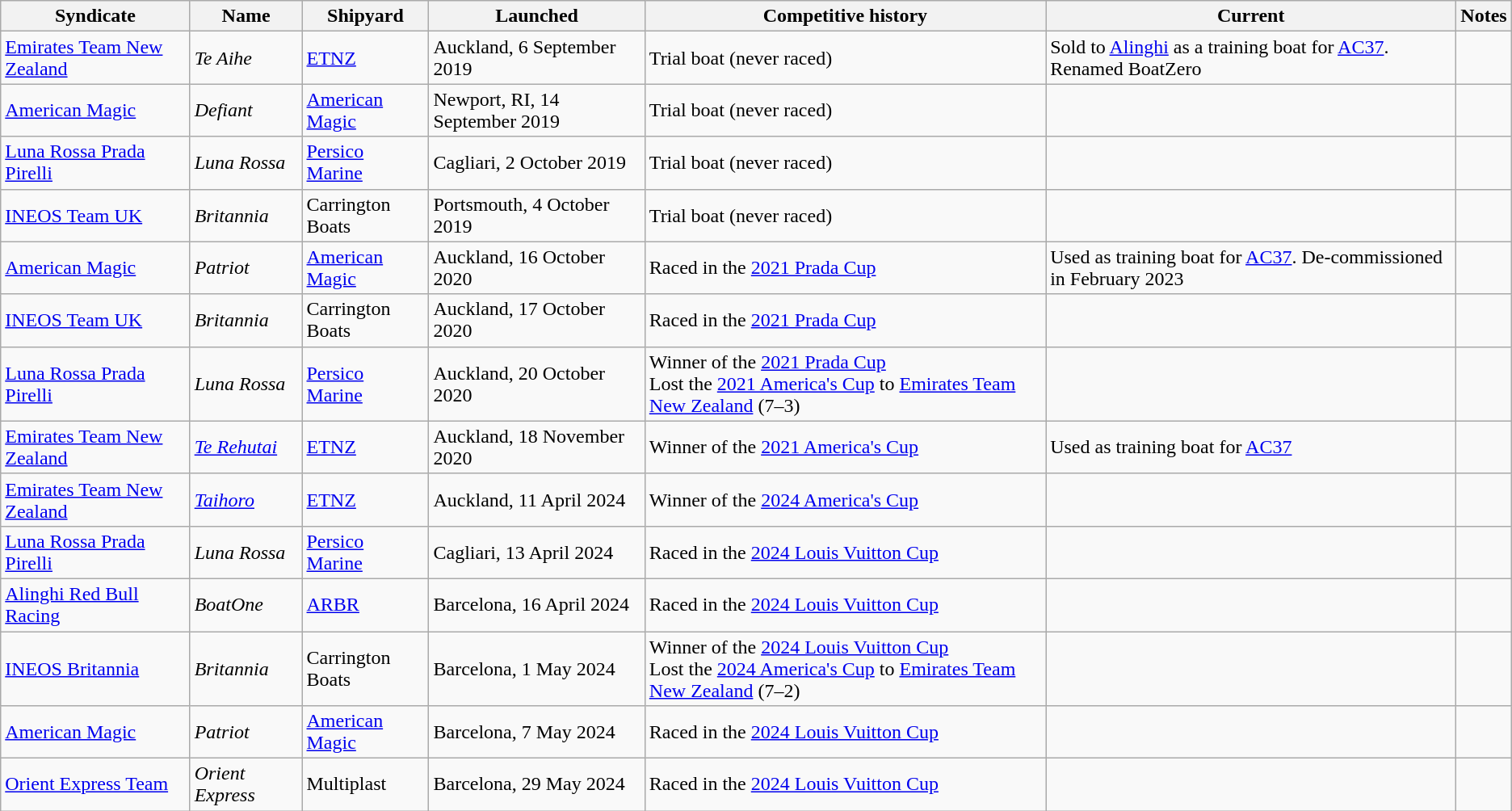<table class=wikitable>
<tr>
<th>Syndicate</th>
<th>Name</th>
<th>Shipyard</th>
<th>Launched</th>
<th>Competitive history</th>
<th>Current</th>
<th>Notes</th>
</tr>
<tr>
<td> <a href='#'>Emirates Team New Zealand</a></td>
<td><em>Te Aihe</em></td>
<td><a href='#'>ETNZ</a></td>
<td>Auckland, 6 September 2019</td>
<td>Trial boat (never raced)</td>
<td>Sold to <a href='#'>Alinghi</a> as a training boat for <a href='#'>AC37</a>. Renamed BoatZero</td>
<td></td>
</tr>
<tr>
<td> <a href='#'>American Magic</a></td>
<td><em>Defiant</em></td>
<td><a href='#'>American Magic</a></td>
<td>Newport, RI, 14 September 2019</td>
<td>Trial boat (never raced)</td>
<td></td>
<td></td>
</tr>
<tr>
<td> <a href='#'>Luna Rossa Prada Pirelli</a></td>
<td><em>Luna Rossa</em></td>
<td><a href='#'>Persico Marine</a></td>
<td>Cagliari, 2 October 2019</td>
<td>Trial boat (never raced)</td>
<td></td>
<td></td>
</tr>
<tr>
<td> <a href='#'>INEOS Team UK</a></td>
<td><em>Britannia</em></td>
<td>Carrington Boats</td>
<td>Portsmouth, 4 October 2019</td>
<td>Trial boat (never raced)</td>
<td></td>
<td></td>
</tr>
<tr>
<td> <a href='#'>American Magic</a></td>
<td><em>Patriot</em></td>
<td><a href='#'>American Magic</a></td>
<td>Auckland, 16 October 2020</td>
<td>Raced in the <a href='#'>2021 Prada Cup</a></td>
<td>Used as training boat for <a href='#'>AC37</a>. De-commissioned in February 2023</td>
<td></td>
</tr>
<tr>
<td> <a href='#'>INEOS Team UK</a></td>
<td><em>Britannia</em></td>
<td>Carrington Boats</td>
<td>Auckland, 17 October 2020</td>
<td>Raced in the <a href='#'>2021 Prada Cup</a></td>
<td></td>
<td></td>
</tr>
<tr>
<td> <a href='#'>Luna Rossa Prada Pirelli</a></td>
<td><em>Luna Rossa</em></td>
<td><a href='#'>Persico Marine</a></td>
<td>Auckland, 20 October 2020</td>
<td>Winner of the <a href='#'>2021 Prada Cup</a><br>Lost the <a href='#'>2021 America's Cup</a> to <a href='#'>Emirates Team New Zealand</a> (7–3)</td>
<td></td>
<td></td>
</tr>
<tr>
<td> <a href='#'>Emirates Team New Zealand</a></td>
<td><em><a href='#'>Te Rehutai</a></em></td>
<td><a href='#'>ETNZ</a></td>
<td>Auckland, 18 November 2020</td>
<td>Winner of the <a href='#'>2021 America's Cup</a></td>
<td>Used as training boat for <a href='#'>AC37</a></td>
<td></td>
</tr>
<tr>
<td> <a href='#'>Emirates Team New Zealand</a></td>
<td><em><a href='#'>Taihoro</a></em></td>
<td><a href='#'>ETNZ</a></td>
<td>Auckland, 11 April 2024</td>
<td>Winner of the <a href='#'>2024 America's Cup</a></td>
<td></td>
<td></td>
</tr>
<tr>
<td> <a href='#'>Luna Rossa Prada Pirelli</a></td>
<td><em>Luna Rossa</em></td>
<td><a href='#'>Persico Marine</a></td>
<td>Cagliari, 13 April 2024</td>
<td>Raced in the <a href='#'>2024 Louis Vuitton Cup</a></td>
<td></td>
<td></td>
</tr>
<tr>
<td> <a href='#'>Alinghi Red Bull Racing</a></td>
<td><em>BoatOne</em></td>
<td><a href='#'>ARBR</a></td>
<td>Barcelona, 16 April 2024</td>
<td>Raced in the <a href='#'>2024 Louis Vuitton Cup</a></td>
<td></td>
<td></td>
</tr>
<tr>
<td> <a href='#'>INEOS Britannia</a></td>
<td><em>Britannia</em></td>
<td>Carrington Boats</td>
<td>Barcelona, 1 May 2024</td>
<td>Winner of the <a href='#'>2024 Louis Vuitton Cup</a><br>Lost the <a href='#'>2024 America's Cup</a> to <a href='#'>Emirates Team New Zealand</a> (7–2)</td>
<td></td>
<td></td>
</tr>
<tr>
<td> <a href='#'>American Magic</a></td>
<td><em>Patriot</em></td>
<td><a href='#'>American Magic</a></td>
<td>Barcelona, 7 May 2024</td>
<td>Raced in the <a href='#'>2024 Louis Vuitton Cup</a></td>
<td></td>
<td></td>
</tr>
<tr>
<td> <a href='#'>Orient Express Team</a></td>
<td><em>Orient Express</em></td>
<td>Multiplast</td>
<td>Barcelona, 29 May 2024</td>
<td>Raced in the <a href='#'>2024 Louis Vuitton Cup</a></td>
<td></td>
<td></td>
</tr>
</table>
